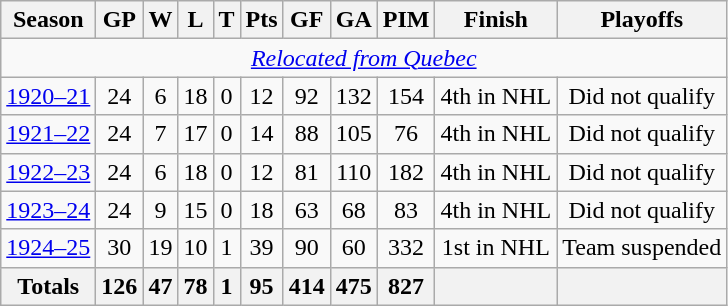<table class="wikitable" style="text-align:center">
<tr>
<th>Season</th>
<th>GP</th>
<th>W</th>
<th>L</th>
<th>T</th>
<th>Pts</th>
<th>GF</th>
<th>GA</th>
<th>PIM</th>
<th>Finish</th>
<th>Playoffs</th>
</tr>
<tr>
<td colspan="11" align="center"><em><a href='#'>Relocated from Quebec</a></em></td>
</tr>
<tr>
<td><a href='#'>1920–21</a></td>
<td>24</td>
<td>6</td>
<td>18</td>
<td>0</td>
<td>12</td>
<td>92</td>
<td>132</td>
<td>154</td>
<td>4th in NHL</td>
<td>Did not qualify</td>
</tr>
<tr>
<td><a href='#'>1921–22</a></td>
<td>24</td>
<td>7</td>
<td>17</td>
<td>0</td>
<td>14</td>
<td>88</td>
<td>105</td>
<td>76</td>
<td>4th in NHL</td>
<td>Did not qualify</td>
</tr>
<tr>
<td><a href='#'>1922–23</a></td>
<td>24</td>
<td>6</td>
<td>18</td>
<td>0</td>
<td>12</td>
<td>81</td>
<td>110</td>
<td>182</td>
<td>4th in NHL</td>
<td>Did not qualify</td>
</tr>
<tr>
<td><a href='#'>1923–24</a></td>
<td>24</td>
<td>9</td>
<td>15</td>
<td>0</td>
<td>18</td>
<td>63</td>
<td>68</td>
<td>83</td>
<td>4th in NHL</td>
<td>Did not qualify</td>
</tr>
<tr>
<td><a href='#'>1924–25</a></td>
<td>30</td>
<td>19</td>
<td>10</td>
<td>1</td>
<td>39</td>
<td>90</td>
<td>60</td>
<td>332</td>
<td>1st in NHL</td>
<td>Team suspended</td>
</tr>
<tr>
<th>Totals</th>
<th>126</th>
<th>47</th>
<th>78</th>
<th>1</th>
<th>95</th>
<th>414</th>
<th>475</th>
<th>827</th>
<th></th>
<th></th>
</tr>
</table>
